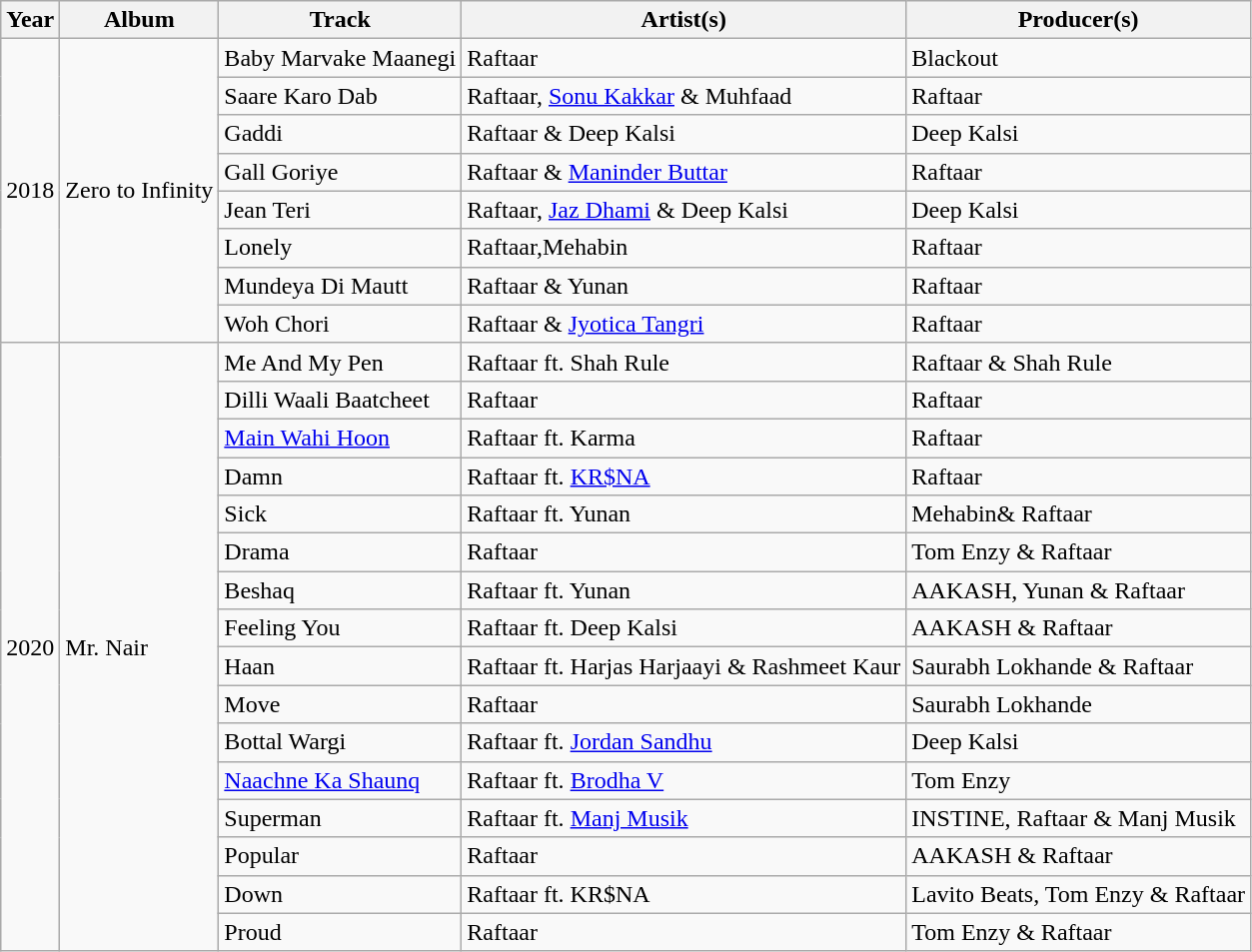<table class="wikitable">
<tr>
<th>Year</th>
<th>Album</th>
<th>Track</th>
<th>Artist(s)</th>
<th>Producer(s)</th>
</tr>
<tr>
<td rowspan="8">2018</td>
<td rowspan="8">Zero to Infinity</td>
<td>Baby Marvake Maanegi</td>
<td>Raftaar</td>
<td>Blackout</td>
</tr>
<tr>
<td>Saare Karo Dab</td>
<td>Raftaar, <a href='#'>Sonu Kakkar</a> & Muhfaad</td>
<td>Raftaar</td>
</tr>
<tr>
<td>Gaddi</td>
<td>Raftaar & Deep Kalsi</td>
<td>Deep Kalsi</td>
</tr>
<tr>
<td>Gall Goriye</td>
<td>Raftaar & <a href='#'>Maninder Buttar</a></td>
<td>Raftaar</td>
</tr>
<tr>
<td>Jean Teri</td>
<td>Raftaar, <a href='#'>Jaz Dhami</a> & Deep Kalsi</td>
<td>Deep Kalsi</td>
</tr>
<tr>
<td>Lonely</td>
<td>Raftaar,Mehabin</td>
<td>Raftaar</td>
</tr>
<tr>
<td>Mundeya Di Mautt</td>
<td>Raftaar & Yunan</td>
<td>Raftaar</td>
</tr>
<tr>
<td>Woh Chori</td>
<td>Raftaar & <a href='#'>Jyotica Tangri</a></td>
<td>Raftaar</td>
</tr>
<tr>
<td rowspan="16">2020</td>
<td rowspan="16">Mr. Nair</td>
<td>Me And My Pen</td>
<td>Raftaar ft. Shah Rule</td>
<td>Raftaar & Shah Rule</td>
</tr>
<tr>
<td>Dilli Waali Baatcheet</td>
<td>Raftaar</td>
<td>Raftaar</td>
</tr>
<tr>
<td><a href='#'>Main Wahi Hoon</a></td>
<td>Raftaar ft. Karma</td>
<td>Raftaar</td>
</tr>
<tr>
<td>Damn</td>
<td>Raftaar ft. <a href='#'>KR$NA</a></td>
<td>Raftaar</td>
</tr>
<tr>
<td>Sick</td>
<td>Raftaar ft. Yunan</td>
<td>Mehabin& Raftaar</td>
</tr>
<tr>
<td>Drama</td>
<td>Raftaar</td>
<td>Tom Enzy & Raftaar</td>
</tr>
<tr>
<td>Beshaq</td>
<td>Raftaar ft. Yunan</td>
<td>AAKASH, Yunan & Raftaar</td>
</tr>
<tr>
<td>Feeling You</td>
<td>Raftaar ft. Deep Kalsi</td>
<td>AAKASH & Raftaar</td>
</tr>
<tr>
<td>Haan</td>
<td>Raftaar ft. Harjas Harjaayi & Rashmeet Kaur</td>
<td>Saurabh Lokhande & Raftaar</td>
</tr>
<tr>
<td>Move</td>
<td>Raftaar</td>
<td>Saurabh Lokhande</td>
</tr>
<tr>
<td>Bottal Wargi</td>
<td>Raftaar ft. <a href='#'>Jordan Sandhu</a></td>
<td>Deep Kalsi</td>
</tr>
<tr>
<td><a href='#'>Naachne Ka Shaunq</a></td>
<td>Raftaar ft. <a href='#'>Brodha V</a></td>
<td>Tom Enzy</td>
</tr>
<tr>
<td>Superman</td>
<td>Raftaar ft. <a href='#'>Manj Musik</a></td>
<td>INSTINE, Raftaar & Manj Musik</td>
</tr>
<tr>
<td>Popular</td>
<td>Raftaar</td>
<td>AAKASH & Raftaar</td>
</tr>
<tr>
<td>Down</td>
<td>Raftaar ft. KR$NA</td>
<td>Lavito Beats, Tom Enzy & Raftaar</td>
</tr>
<tr>
<td>Proud</td>
<td>Raftaar</td>
<td>Tom Enzy & Raftaar</td>
</tr>
</table>
